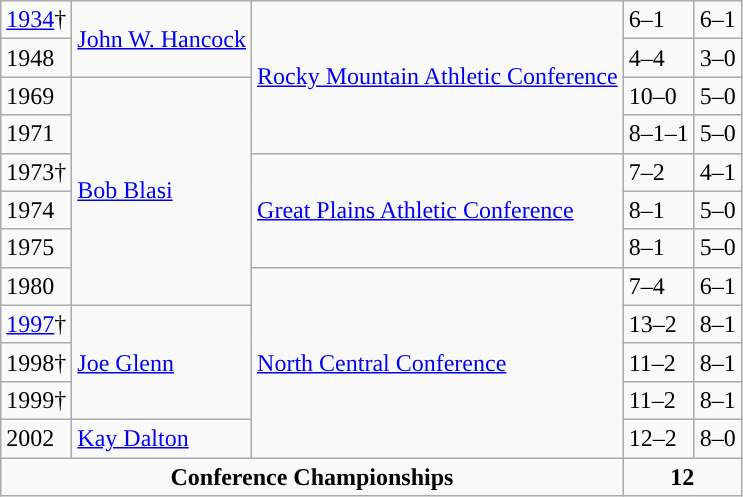<table class="wikitable">
<tr>
<td><a href='#'>1934</a>†</td>
<td rowspan="2"><a href='#'>John W. Hancock</a></td>
<td rowspan="4"><a href='#'>Rocky Mountain Athletic Conference</a></td>
<td>6–1</td>
<td>6–1</td>
</tr>
<tr>
<td>1948</td>
<td>4–4</td>
<td>3–0</td>
</tr>
<tr>
<td>1969</td>
<td rowspan="6"><a href='#'>Bob Blasi</a></td>
<td>10–0</td>
<td>5–0</td>
</tr>
<tr>
<td>1971</td>
<td>8–1–1</td>
<td>5–0</td>
</tr>
<tr>
<td>1973†</td>
<td rowspan="3"><a href='#'>Great Plains Athletic Conference</a></td>
<td>7–2</td>
<td>4–1</td>
</tr>
<tr>
<td>1974</td>
<td>8–1</td>
<td>5–0</td>
</tr>
<tr>
<td>1975</td>
<td>8–1</td>
<td>5–0</td>
</tr>
<tr>
<td>1980</td>
<td rowspan="5"><a href='#'>North Central Conference</a></td>
<td>7–4</td>
<td>6–1</td>
</tr>
<tr>
<td><a href='#'>1997</a>†</td>
<td rowspan=3><a href='#'>Joe Glenn</a></td>
<td>13–2</td>
<td>8–1</td>
</tr>
<tr>
<td>1998†</td>
<td>11–2</td>
<td>8–1</td>
</tr>
<tr>
<td>1999†</td>
<td>11–2</td>
<td>8–1</td>
</tr>
<tr>
<td>2002</td>
<td><a href='#'>Kay Dalton</a></td>
<td>12–2</td>
<td>8–0</td>
</tr>
<tr align="center">
<td colspan=3><strong>Conference Championships</strong></td>
<td colspan=3><strong>12</strong></td>
</tr>
</table>
